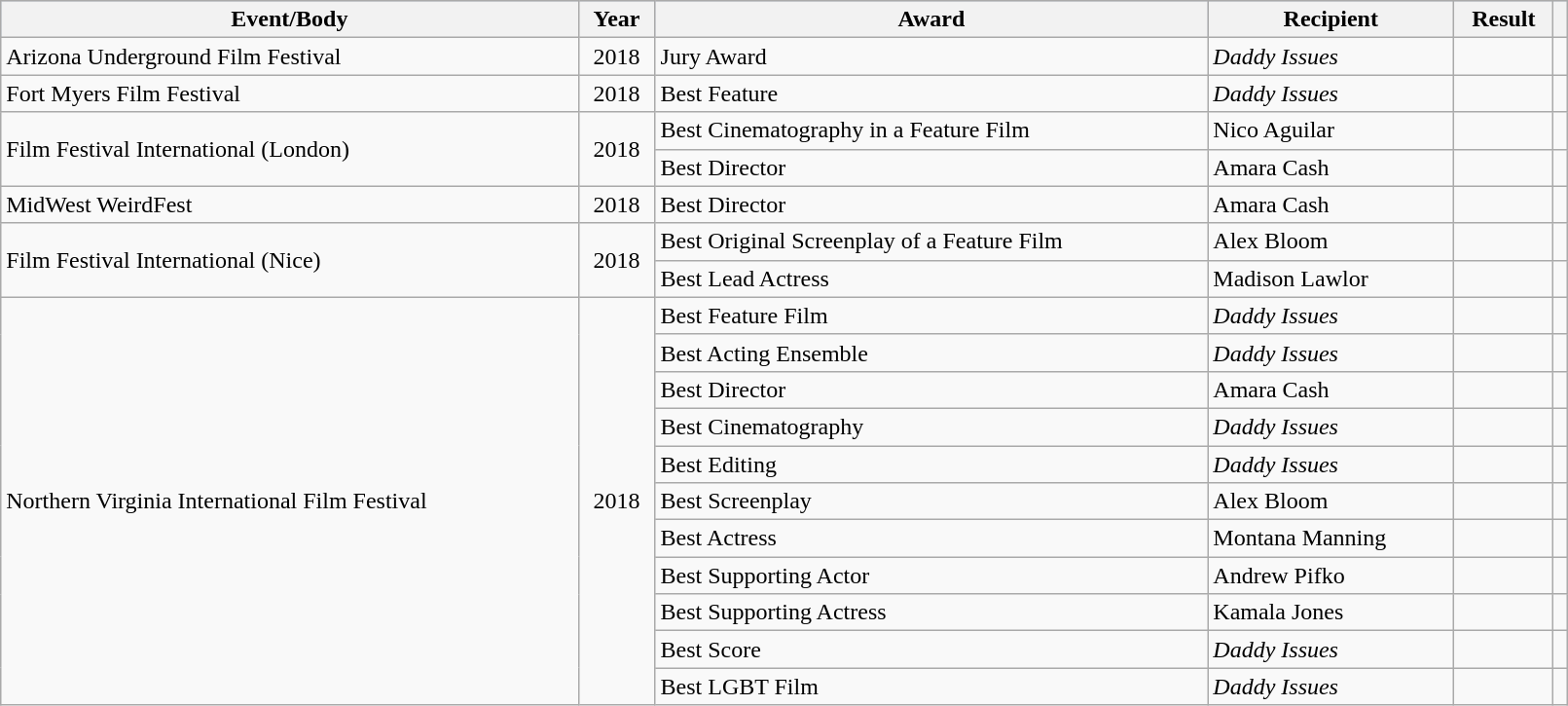<table class="wikitable" width="85%">
<tr style="background:#b0c4de; text-align:center;">
<th>Event/Body</th>
<th>Year</th>
<th>Award</th>
<th>Recipient</th>
<th>Result</th>
<th></th>
</tr>
<tr>
<td rowspan="1">Arizona Underground Film Festival</td>
<td align="center" rowspan="1">2018</td>
<td>Jury Award</td>
<td><em>Daddy Issues</em></td>
<td></td>
<td align="center" rowspan="1"></td>
</tr>
<tr>
<td rowspan="1">Fort Myers Film Festival</td>
<td align="center" rowspan="1">2018</td>
<td>Best Feature</td>
<td><em>Daddy Issues</em></td>
<td></td>
<td align="center" rowspan="1"></td>
</tr>
<tr>
<td rowspan="2">Film Festival International (London)</td>
<td align="center" rowspan="2">2018</td>
<td>Best Cinematography in a Feature Film</td>
<td>Nico Aguilar</td>
<td></td>
<td align="center" rowspan="1"></td>
</tr>
<tr>
<td>Best Director</td>
<td>Amara Cash</td>
<td></td>
<td align="center" rowspan="1"></td>
</tr>
<tr>
<td rowspan="1">MidWest WeirdFest</td>
<td align="center" rowspan="1">2018</td>
<td>Best Director</td>
<td>Amara Cash</td>
<td></td>
<td align="center" rowspan="1"></td>
</tr>
<tr>
<td rowspan="2">Film Festival International (Nice)</td>
<td align="center" rowspan="2">2018</td>
<td>Best Original Screenplay of a Feature Film</td>
<td>Alex Bloom</td>
<td></td>
<td align="center rowspan="1"></td>
</tr>
<tr>
<td>Best Lead Actress</td>
<td>Madison Lawlor</td>
<td></td>
<td align="center rowspan="1"></td>
</tr>
<tr>
<td rowspan="11">Northern Virginia International Film Festival</td>
<td align="center" rowspan="11">2018</td>
<td>Best Feature Film</td>
<td><em>Daddy Issues</em></td>
<td></td>
<td align="center" rowspan="1"></td>
</tr>
<tr>
<td>Best Acting Ensemble</td>
<td><em>Daddy Issues</em></td>
<td></td>
<td align="center" rowspan="1"></td>
</tr>
<tr>
<td>Best Director</td>
<td>Amara Cash</td>
<td></td>
<td align="center" rowspan="1"></td>
</tr>
<tr>
<td>Best Cinematography</td>
<td><em>Daddy Issues</em></td>
<td></td>
<td align="center" rowspan="1"></td>
</tr>
<tr>
<td>Best Editing</td>
<td><em>Daddy Issues</em></td>
<td></td>
<td align="center" rowspan="1"></td>
</tr>
<tr>
<td>Best Screenplay</td>
<td>Alex Bloom</td>
<td></td>
<td align="center" rowspan="1"></td>
</tr>
<tr>
<td>Best Actress</td>
<td>Montana Manning</td>
<td></td>
<td align="center" rowspan="1"></td>
</tr>
<tr>
<td>Best Supporting Actor</td>
<td>Andrew Pifko</td>
<td></td>
<td align="center" rowspan="1"></td>
</tr>
<tr>
<td>Best Supporting Actress</td>
<td>Kamala Jones</td>
<td></td>
<td align="center" rowspan="1"></td>
</tr>
<tr>
<td>Best Score</td>
<td><em>Daddy Issues</em></td>
<td></td>
<td align="center" rowspan="1"></td>
</tr>
<tr>
<td>Best LGBT Film</td>
<td><em>Daddy Issues</em></td>
<td></td>
<td align="center" rowspan="1"></td>
</tr>
</table>
